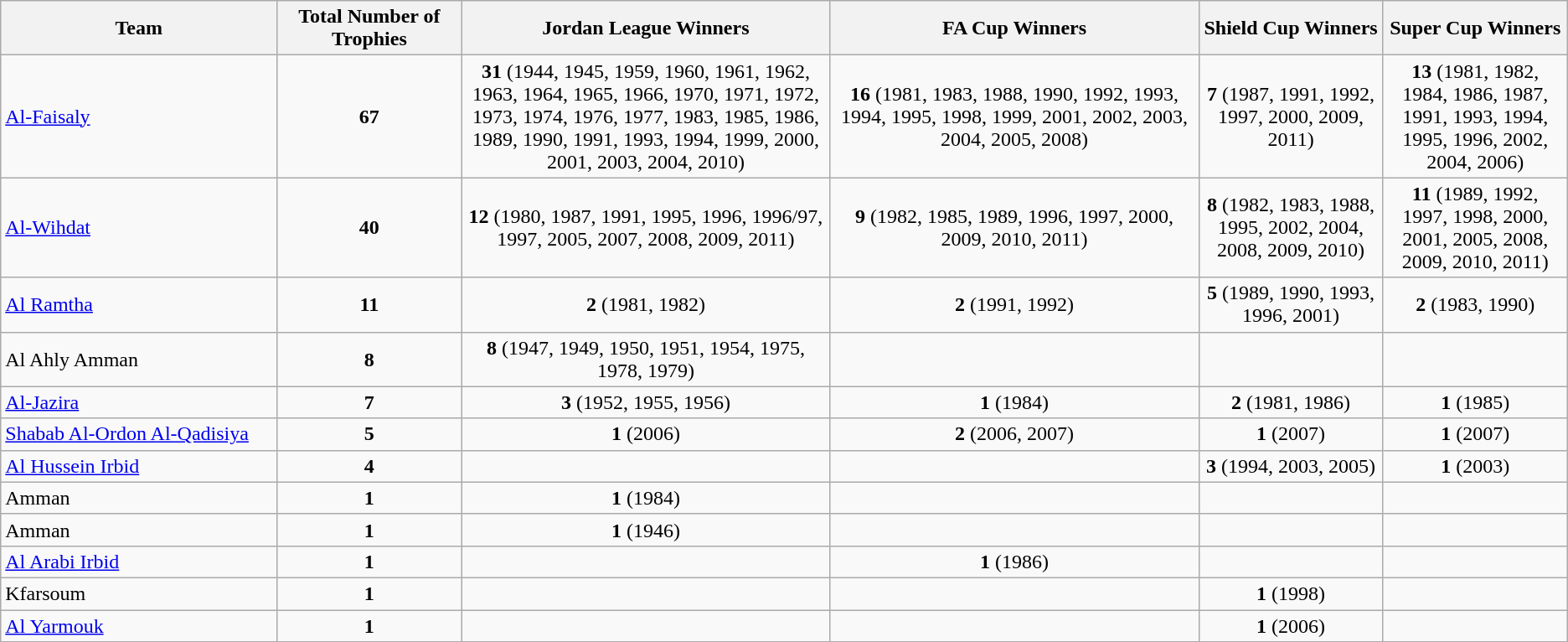<table class="wikitable" style="text-align: Center;font-size:100%;">
<tr>
<th width=15%>Team</th>
<th width=10%>Total Number of Trophies</th>
<th width=20%>Jordan League Winners</th>
<th width=20%>FA Cup Winners</th>
<th width=10%>Shield Cup Winners</th>
<th width=10%>Super Cup Winners</th>
</tr>
<tr>
<td align=left><a href='#'>Al-Faisaly</a></td>
<td><strong>67</strong></td>
<td><strong>31</strong> (1944, 1945, 1959, 1960, 1961, 1962, 1963, 1964, 1965, 1966, 1970, 1971, 1972, 1973, 1974, 1976, 1977, 1983, 1985, 1986, 1989, 1990, 1991, 1993, 1994, 1999, 2000, 2001, 2003, 2004, 2010)</td>
<td><strong>16</strong> (1981, 1983, 1988, 1990, 1992, 1993, 1994, 1995, 1998, 1999, 2001, 2002, 2003, 2004, 2005, 2008)</td>
<td><strong>7</strong>  (1987, 1991, 1992, 1997, 2000, 2009, 2011)</td>
<td><strong>13</strong> (1981, 1982, 1984, 1986, 1987, 1991, 1993, 1994, 1995, 1996, 2002, 2004, 2006)</td>
</tr>
<tr>
<td align=left><a href='#'>Al-Wihdat</a></td>
<td><strong>40</strong></td>
<td><strong>12</strong> (1980, 1987, 1991, 1995, 1996, 1996/97, 1997, 2005, 2007, 2008, 2009, 2011)</td>
<td><strong>9</strong> (1982, 1985, 1989, 1996, 1997, 2000, 2009, 2010, 2011)</td>
<td><strong>8</strong>  (1982, 1983, 1988, 1995, 2002, 2004, 2008, 2009, 2010)</td>
<td><strong>11</strong> (1989, 1992, 1997, 1998, 2000, 2001, 2005, 2008, 2009, 2010, 2011)</td>
</tr>
<tr>
<td align=left><a href='#'>Al Ramtha</a></td>
<td><strong>11</strong></td>
<td><strong>2</strong> (1981, 1982)</td>
<td><strong>2</strong> (1991, 1992)</td>
<td><strong>5</strong>  (1989, 1990, 1993, 1996, 2001)</td>
<td><strong>2</strong> (1983, 1990)</td>
</tr>
<tr>
<td align=left>Al Ahly Amman</td>
<td><strong>8</strong></td>
<td><strong>8</strong> (1947, 1949, 1950, 1951, 1954, 1975, 1978, 1979)</td>
<td></td>
<td></td>
<td></td>
</tr>
<tr>
<td align=left><a href='#'>Al-Jazira</a></td>
<td><strong>7</strong></td>
<td><strong>3</strong> (1952, 1955, 1956)</td>
<td><strong>1</strong> (1984)</td>
<td><strong>2</strong> (1981, 1986)</td>
<td><strong>1</strong> (1985)</td>
</tr>
<tr>
<td align=left><a href='#'>Shabab Al-Ordon Al-Qadisiya</a></td>
<td><strong>5</strong></td>
<td><strong>1</strong> (2006)</td>
<td><strong>2</strong> (2006, 2007)</td>
<td><strong>1</strong> (2007)</td>
<td><strong>1</strong> (2007)</td>
</tr>
<tr>
<td align=left><a href='#'>Al Hussein Irbid</a></td>
<td><strong>4</strong></td>
<td></td>
<td></td>
<td><strong>3</strong> (1994, 2003, 2005)</td>
<td><strong>1</strong> (2003)</td>
</tr>
<tr>
<td align=left>Amman</td>
<td><strong>1</strong></td>
<td><strong>1</strong> (1984)</td>
<td></td>
<td></td>
<td></td>
</tr>
<tr>
<td align=left>Amman</td>
<td><strong>1</strong></td>
<td><strong>1</strong> (1946)</td>
<td></td>
<td></td>
<td></td>
</tr>
<tr>
<td align=left><a href='#'>Al Arabi Irbid</a></td>
<td><strong>1</strong></td>
<td></td>
<td><strong>1</strong> (1986)</td>
<td></td>
<td></td>
</tr>
<tr>
<td align=left>Kfarsoum</td>
<td><strong>1</strong></td>
<td></td>
<td></td>
<td><strong>1</strong> (1998)</td>
<td></td>
</tr>
<tr>
<td align=left><a href='#'>Al Yarmouk</a></td>
<td><strong>1</strong></td>
<td></td>
<td></td>
<td><strong>1</strong> (2006)</td>
<td></td>
</tr>
<tr>
</tr>
</table>
